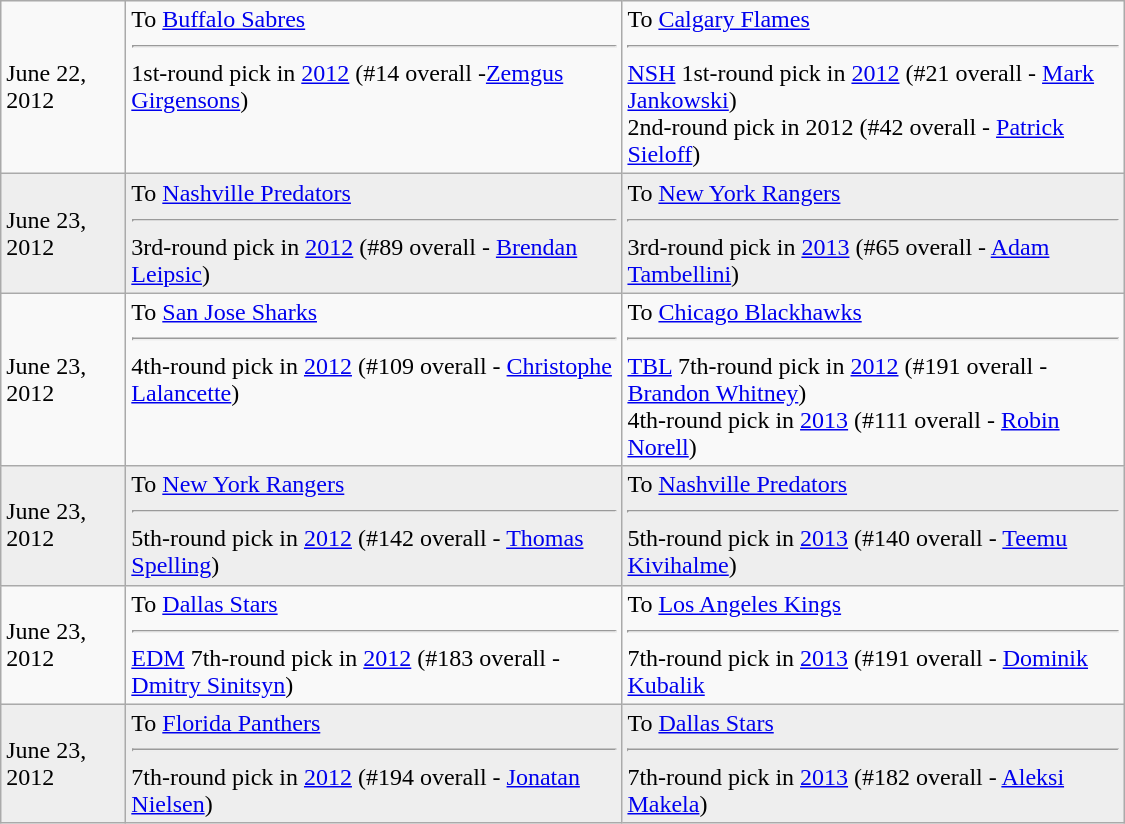<table class="wikitable" style="border:1px solid #999999; width:750px;">
<tr>
<td>June 22, 2012</td>
<td valign="top">To <a href='#'>Buffalo Sabres</a><hr>1st-round pick in <a href='#'>2012</a> (#14 overall -<a href='#'>Zemgus Girgensons</a>)</td>
<td valign="top">To <a href='#'>Calgary Flames</a><hr><a href='#'>NSH</a> 1st-round pick in <a href='#'>2012</a> (#21 overall - <a href='#'>Mark Jankowski</a>)<br>2nd-round pick in 2012 (#42 overall - <a href='#'>Patrick Sieloff</a>)</td>
</tr>
<tr bgcolor="eeeeee">
<td>June 23, 2012</td>
<td valign="top">To <a href='#'>Nashville Predators</a><hr>3rd-round pick in <a href='#'>2012</a> (#89 overall - <a href='#'>Brendan Leipsic</a>)</td>
<td valign="top">To <a href='#'>New York Rangers</a><hr>3rd-round pick in <a href='#'>2013</a> (#65 overall - <a href='#'>Adam Tambellini</a>)</td>
</tr>
<tr>
<td>June 23, 2012</td>
<td valign="top">To <a href='#'>San Jose Sharks</a><hr>4th-round pick in <a href='#'>2012</a> (#109 overall - <a href='#'>Christophe Lalancette</a>)</td>
<td valign="top">To <a href='#'>Chicago Blackhawks</a><hr><a href='#'>TBL</a> 7th-round pick in <a href='#'>2012</a> (#191 overall - <a href='#'>Brandon Whitney</a>)<br>4th-round pick in <a href='#'>2013</a> (#111 overall - <a href='#'>Robin Norell</a>)</td>
</tr>
<tr bgcolor="eeeeee">
<td>June 23, 2012</td>
<td valign="top">To <a href='#'>New York Rangers</a><hr>5th-round pick in <a href='#'>2012</a> (#142 overall - <a href='#'>Thomas Spelling</a>)</td>
<td valign="top">To <a href='#'>Nashville Predators</a><hr>5th-round pick in <a href='#'>2013</a> (#140 overall - <a href='#'>Teemu Kivihalme</a>)</td>
</tr>
<tr>
<td>June 23, 2012</td>
<td valign="top">To <a href='#'>Dallas Stars</a><hr><a href='#'>EDM</a> 7th-round pick in <a href='#'>2012</a> (#183 overall - <a href='#'>Dmitry Sinitsyn</a>)</td>
<td valign="top">To <a href='#'>Los Angeles Kings</a><hr>7th-round pick in <a href='#'>2013</a> (#191 overall - <a href='#'>Dominik Kubalik</a></td>
</tr>
<tr bgcolor="eeeeee">
<td>June 23, 2012</td>
<td valign="top">To <a href='#'>Florida Panthers</a><hr>7th-round pick in <a href='#'>2012</a> (#194 overall - <a href='#'>Jonatan Nielsen</a>)</td>
<td valign="top">To <a href='#'>Dallas Stars</a><hr>7th-round pick in <a href='#'>2013</a> (#182 overall - <a href='#'>Aleksi Makela</a>)</td>
</tr>
</table>
